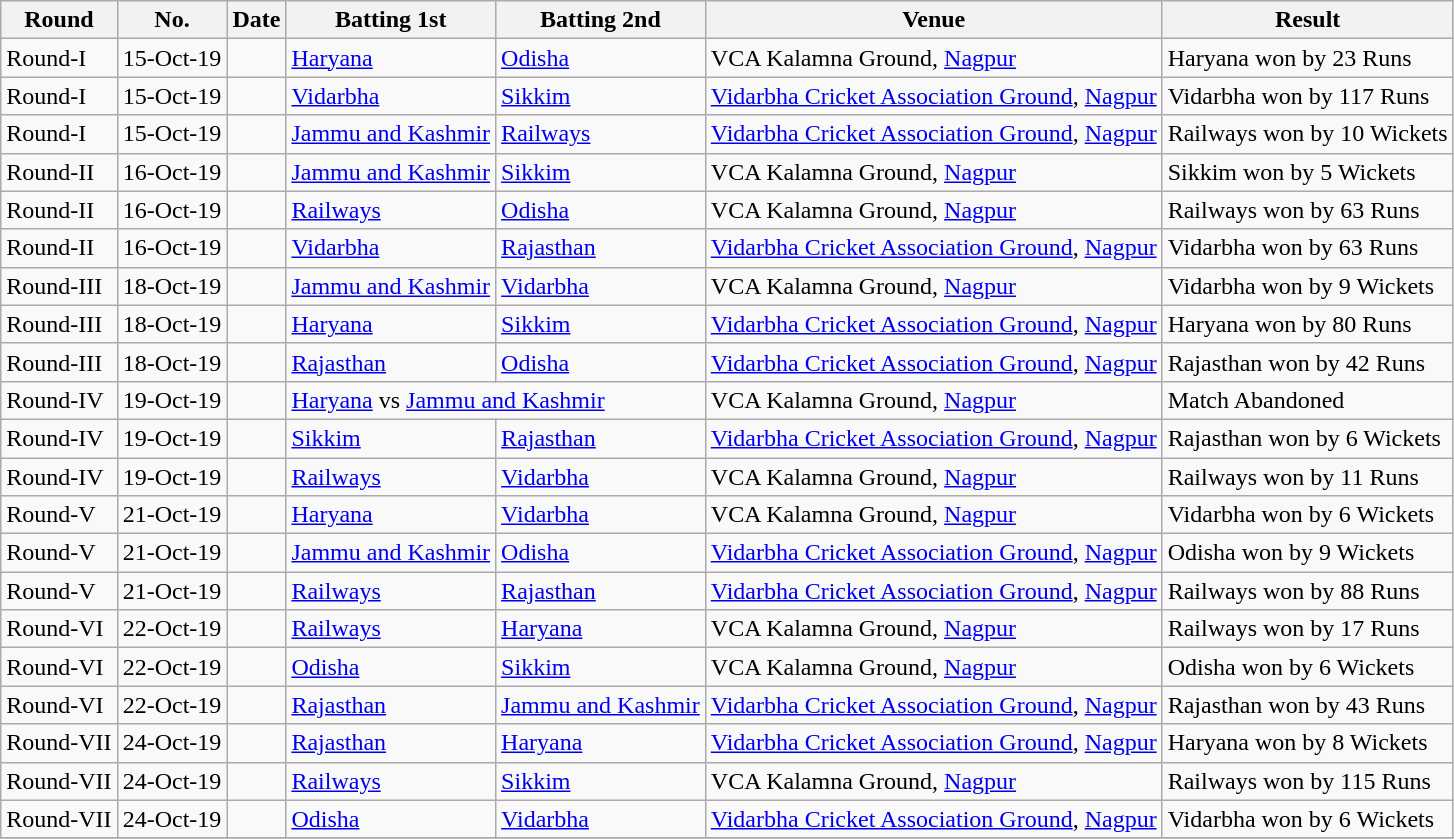<table class="wikitable collapsible sortable collapsed">
<tr>
<th>Round</th>
<th>No.</th>
<th>Date</th>
<th>Batting 1st</th>
<th>Batting 2nd</th>
<th>Venue</th>
<th>Result</th>
</tr>
<tr>
<td>Round-I</td>
<td>15-Oct-19</td>
<td></td>
<td><a href='#'>Haryana</a></td>
<td><a href='#'>Odisha</a></td>
<td>VCA Kalamna Ground, <a href='#'>Nagpur</a></td>
<td>Haryana won by 23 Runs</td>
</tr>
<tr>
<td>Round-I</td>
<td>15-Oct-19</td>
<td></td>
<td><a href='#'>Vidarbha</a></td>
<td><a href='#'>Sikkim</a></td>
<td><a href='#'>Vidarbha Cricket Association Ground</a>, <a href='#'>Nagpur</a></td>
<td>Vidarbha won by 117 Runs</td>
</tr>
<tr>
<td>Round-I</td>
<td>15-Oct-19</td>
<td></td>
<td><a href='#'>Jammu and Kashmir</a></td>
<td><a href='#'>Railways</a></td>
<td><a href='#'>Vidarbha Cricket Association Ground</a>, <a href='#'>Nagpur</a></td>
<td>Railways won by 10 Wickets</td>
</tr>
<tr>
<td>Round-II</td>
<td>16-Oct-19</td>
<td></td>
<td><a href='#'>Jammu and Kashmir</a></td>
<td><a href='#'>Sikkim</a></td>
<td>VCA Kalamna Ground, <a href='#'>Nagpur</a></td>
<td>Sikkim won by 5 Wickets</td>
</tr>
<tr>
<td>Round-II</td>
<td>16-Oct-19</td>
<td></td>
<td><a href='#'>Railways</a></td>
<td><a href='#'>Odisha</a></td>
<td>VCA Kalamna Ground, <a href='#'>Nagpur</a></td>
<td>Railways won by 63 Runs</td>
</tr>
<tr>
<td>Round-II</td>
<td>16-Oct-19</td>
<td></td>
<td><a href='#'>Vidarbha</a></td>
<td><a href='#'>Rajasthan</a></td>
<td><a href='#'>Vidarbha Cricket Association Ground</a>, <a href='#'>Nagpur</a></td>
<td>Vidarbha won by 63 Runs</td>
</tr>
<tr>
<td>Round-III</td>
<td>18-Oct-19</td>
<td></td>
<td><a href='#'>Jammu and Kashmir</a></td>
<td><a href='#'>Vidarbha</a></td>
<td>VCA Kalamna Ground, <a href='#'>Nagpur</a></td>
<td>Vidarbha won by 9 Wickets</td>
</tr>
<tr>
<td>Round-III</td>
<td>18-Oct-19</td>
<td></td>
<td><a href='#'>Haryana</a></td>
<td><a href='#'>Sikkim</a></td>
<td><a href='#'>Vidarbha Cricket Association Ground</a>, <a href='#'>Nagpur</a></td>
<td>Haryana won by 80 Runs</td>
</tr>
<tr>
<td>Round-III</td>
<td>18-Oct-19</td>
<td></td>
<td><a href='#'>Rajasthan</a></td>
<td><a href='#'>Odisha</a></td>
<td><a href='#'>Vidarbha Cricket Association Ground</a>, <a href='#'>Nagpur</a></td>
<td>Rajasthan won by 42 Runs</td>
</tr>
<tr>
<td>Round-IV</td>
<td>19-Oct-19</td>
<td></td>
<td colspan="2"><a href='#'>Haryana</a> vs <a href='#'>Jammu and Kashmir</a></td>
<td>VCA Kalamna Ground, <a href='#'>Nagpur</a></td>
<td>Match Abandoned</td>
</tr>
<tr>
<td>Round-IV</td>
<td>19-Oct-19</td>
<td></td>
<td><a href='#'>Sikkim</a></td>
<td><a href='#'>Rajasthan</a></td>
<td><a href='#'>Vidarbha Cricket Association Ground</a>, <a href='#'>Nagpur</a></td>
<td>Rajasthan won by 6 Wickets</td>
</tr>
<tr>
<td>Round-IV</td>
<td>19-Oct-19</td>
<td></td>
<td><a href='#'>Railways</a></td>
<td><a href='#'>Vidarbha</a></td>
<td>VCA Kalamna Ground, <a href='#'>Nagpur</a></td>
<td>Railways won by 11 Runs</td>
</tr>
<tr>
<td>Round-V</td>
<td>21-Oct-19</td>
<td></td>
<td><a href='#'>Haryana</a></td>
<td><a href='#'>Vidarbha</a></td>
<td>VCA Kalamna Ground, <a href='#'>Nagpur</a></td>
<td>Vidarbha won by 6 Wickets</td>
</tr>
<tr>
<td>Round-V</td>
<td>21-Oct-19</td>
<td></td>
<td><a href='#'>Jammu and Kashmir</a></td>
<td><a href='#'>Odisha</a></td>
<td><a href='#'>Vidarbha Cricket Association Ground</a>, <a href='#'>Nagpur</a></td>
<td>Odisha won by 9 Wickets</td>
</tr>
<tr>
<td>Round-V</td>
<td>21-Oct-19</td>
<td></td>
<td><a href='#'>Railways</a></td>
<td><a href='#'>Rajasthan</a></td>
<td><a href='#'>Vidarbha Cricket Association Ground</a>, <a href='#'>Nagpur</a></td>
<td>Railways won by 88 Runs</td>
</tr>
<tr>
<td>Round-VI</td>
<td>22-Oct-19</td>
<td></td>
<td><a href='#'>Railways</a></td>
<td><a href='#'>Haryana</a></td>
<td>VCA Kalamna Ground, <a href='#'>Nagpur</a></td>
<td>Railways won by 17 Runs</td>
</tr>
<tr>
<td>Round-VI</td>
<td>22-Oct-19</td>
<td></td>
<td><a href='#'>Odisha</a></td>
<td><a href='#'>Sikkim</a></td>
<td>VCA Kalamna Ground, <a href='#'>Nagpur</a></td>
<td>Odisha won by 6 Wickets</td>
</tr>
<tr>
<td>Round-VI</td>
<td>22-Oct-19</td>
<td></td>
<td><a href='#'>Rajasthan</a></td>
<td><a href='#'>Jammu and Kashmir</a></td>
<td><a href='#'>Vidarbha Cricket Association Ground</a>, <a href='#'>Nagpur</a></td>
<td>Rajasthan won by 43 Runs</td>
</tr>
<tr>
<td>Round-VII</td>
<td>24-Oct-19</td>
<td></td>
<td><a href='#'>Rajasthan</a></td>
<td><a href='#'>Haryana</a></td>
<td><a href='#'>Vidarbha Cricket Association Ground</a>, <a href='#'>Nagpur</a></td>
<td>Haryana won by 8 Wickets</td>
</tr>
<tr>
<td>Round-VII</td>
<td>24-Oct-19</td>
<td></td>
<td><a href='#'>Railways</a></td>
<td><a href='#'>Sikkim</a></td>
<td>VCA Kalamna Ground, <a href='#'>Nagpur</a></td>
<td>Railways won by 115 Runs</td>
</tr>
<tr>
<td>Round-VII</td>
<td>24-Oct-19</td>
<td></td>
<td><a href='#'>Odisha</a></td>
<td><a href='#'>Vidarbha</a></td>
<td><a href='#'>Vidarbha Cricket Association Ground</a>, <a href='#'>Nagpur</a></td>
<td>Vidarbha won by 6 Wickets</td>
</tr>
<tr>
</tr>
</table>
